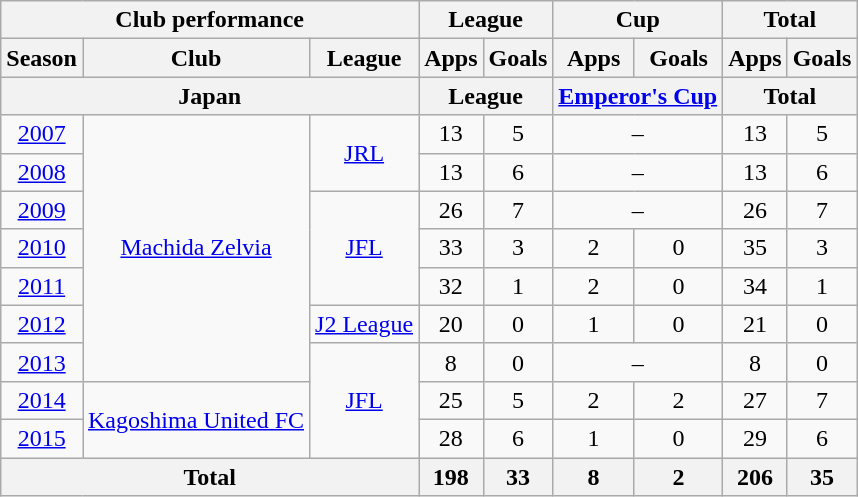<table class="wikitable" style="text-align:center;">
<tr>
<th colspan=3>Club performance</th>
<th colspan=2>League</th>
<th colspan=2>Cup</th>
<th colspan=2>Total</th>
</tr>
<tr>
<th>Season</th>
<th>Club</th>
<th>League</th>
<th>Apps</th>
<th>Goals</th>
<th>Apps</th>
<th>Goals</th>
<th>Apps</th>
<th>Goals</th>
</tr>
<tr>
<th colspan=3>Japan</th>
<th colspan=2>League</th>
<th colspan=2><a href='#'>Emperor's Cup</a></th>
<th colspan=2>Total</th>
</tr>
<tr>
<td><a href='#'>2007</a></td>
<td rowspan="7"><a href='#'>Machida Zelvia</a></td>
<td rowspan="2"><a href='#'>JRL</a></td>
<td>13</td>
<td>5</td>
<td colspan="2">–</td>
<td>13</td>
<td>5</td>
</tr>
<tr>
<td><a href='#'>2008</a></td>
<td>13</td>
<td>6</td>
<td colspan="2">–</td>
<td>13</td>
<td>6</td>
</tr>
<tr>
<td><a href='#'>2009</a></td>
<td rowspan="3"><a href='#'>JFL</a></td>
<td>26</td>
<td>7</td>
<td colspan="2">–</td>
<td>26</td>
<td>7</td>
</tr>
<tr>
<td><a href='#'>2010</a></td>
<td>33</td>
<td>3</td>
<td>2</td>
<td>0</td>
<td>35</td>
<td>3</td>
</tr>
<tr>
<td><a href='#'>2011</a></td>
<td>32</td>
<td>1</td>
<td>2</td>
<td>0</td>
<td>34</td>
<td>1</td>
</tr>
<tr>
<td><a href='#'>2012</a></td>
<td><a href='#'>J2 League</a></td>
<td>20</td>
<td>0</td>
<td>1</td>
<td>0</td>
<td>21</td>
<td>0</td>
</tr>
<tr>
<td><a href='#'>2013</a></td>
<td rowspan="3"><a href='#'>JFL</a></td>
<td>8</td>
<td>0</td>
<td colspan="2">–</td>
<td>8</td>
<td>0</td>
</tr>
<tr>
<td><a href='#'>2014</a></td>
<td rowspan="2"><a href='#'>Kagoshima United FC</a></td>
<td>25</td>
<td>5</td>
<td>2</td>
<td>2</td>
<td>27</td>
<td>7</td>
</tr>
<tr>
<td><a href='#'>2015</a></td>
<td>28</td>
<td>6</td>
<td>1</td>
<td>0</td>
<td>29</td>
<td>6</td>
</tr>
<tr>
<th colspan=3>Total</th>
<th>198</th>
<th>33</th>
<th>8</th>
<th>2</th>
<th>206</th>
<th>35</th>
</tr>
</table>
